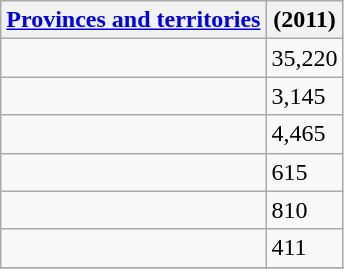<table class="wikitable sortable">
<tr>
<th><a href='#'>Provinces and territories</a></th>
<th>(2011) </th>
</tr>
<tr>
<td></td>
<td>35,220</td>
</tr>
<tr>
<td></td>
<td>3,145</td>
</tr>
<tr>
<td></td>
<td>4,465</td>
</tr>
<tr>
<td></td>
<td>615</td>
</tr>
<tr>
<td></td>
<td>810</td>
</tr>
<tr>
<td></td>
<td>411</td>
</tr>
<tr>
</tr>
</table>
